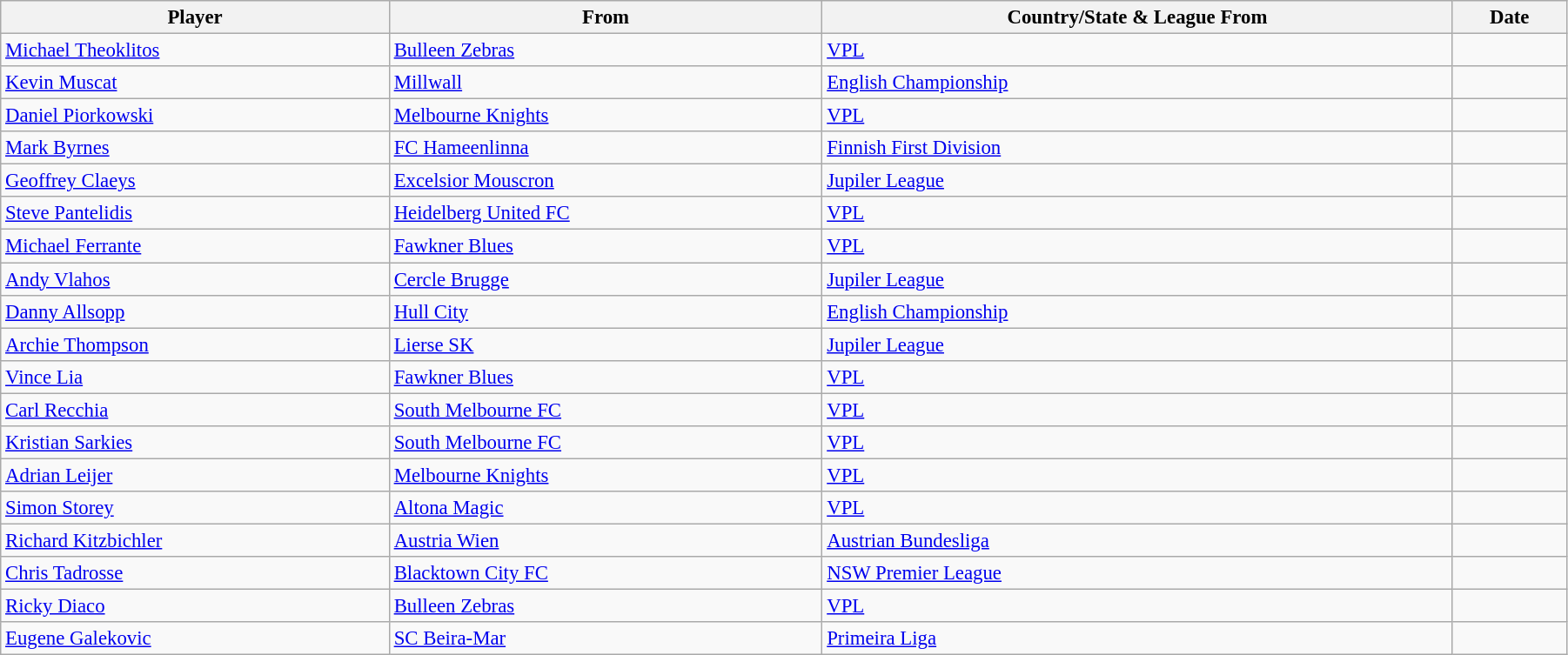<table class="wikitable" style="text-align:center; font-size:95%;width:95%; text-align:left">
<tr>
<th><strong>Player</strong></th>
<th><strong>From</strong></th>
<th><strong>Country/State & League From</strong></th>
<th><strong>Date</strong></th>
</tr>
<tr>
<td> <a href='#'>Michael Theoklitos</a></td>
<td><a href='#'>Bulleen Zebras</a></td>
<td> <a href='#'>VPL</a></td>
<td></td>
</tr>
<tr>
<td> <a href='#'>Kevin Muscat</a></td>
<td><a href='#'>Millwall</a></td>
<td> <a href='#'>English Championship</a></td>
<td></td>
</tr>
<tr>
<td> <a href='#'>Daniel Piorkowski</a></td>
<td><a href='#'>Melbourne Knights</a></td>
<td> <a href='#'>VPL</a></td>
<td></td>
</tr>
<tr>
<td> <a href='#'>Mark Byrnes</a></td>
<td><a href='#'>FC Hameenlinna</a></td>
<td> <a href='#'>Finnish First Division</a></td>
<td></td>
</tr>
<tr>
<td> <a href='#'>Geoffrey Claeys</a></td>
<td><a href='#'>Excelsior Mouscron</a></td>
<td> <a href='#'>Jupiler League</a></td>
<td></td>
</tr>
<tr>
<td> <a href='#'>Steve Pantelidis</a></td>
<td><a href='#'>Heidelberg United FC</a></td>
<td> <a href='#'>VPL</a></td>
<td></td>
</tr>
<tr>
<td> <a href='#'>Michael Ferrante</a></td>
<td><a href='#'>Fawkner Blues</a></td>
<td> <a href='#'>VPL</a></td>
<td></td>
</tr>
<tr>
<td> <a href='#'>Andy Vlahos</a></td>
<td><a href='#'>Cercle Brugge</a></td>
<td> <a href='#'>Jupiler League</a></td>
<td></td>
</tr>
<tr>
<td> <a href='#'>Danny Allsopp</a></td>
<td><a href='#'>Hull City</a></td>
<td> <a href='#'>English Championship</a></td>
<td></td>
</tr>
<tr>
<td> <a href='#'>Archie Thompson</a></td>
<td><a href='#'>Lierse SK</a></td>
<td> <a href='#'>Jupiler League</a></td>
<td></td>
</tr>
<tr>
<td> <a href='#'>Vince Lia</a></td>
<td><a href='#'>Fawkner Blues</a></td>
<td> <a href='#'>VPL</a></td>
<td></td>
</tr>
<tr>
<td> <a href='#'>Carl Recchia</a></td>
<td><a href='#'>South Melbourne FC</a></td>
<td> <a href='#'>VPL</a></td>
<td></td>
</tr>
<tr>
<td> <a href='#'>Kristian Sarkies</a></td>
<td><a href='#'>South Melbourne FC</a></td>
<td> <a href='#'>VPL</a></td>
<td></td>
</tr>
<tr>
<td> <a href='#'>Adrian Leijer</a></td>
<td><a href='#'>Melbourne Knights</a></td>
<td> <a href='#'>VPL</a></td>
<td></td>
</tr>
<tr>
<td> <a href='#'>Simon Storey</a></td>
<td><a href='#'>Altona Magic</a></td>
<td> <a href='#'>VPL</a></td>
<td></td>
</tr>
<tr>
<td> <a href='#'>Richard Kitzbichler</a></td>
<td><a href='#'>Austria Wien</a></td>
<td> <a href='#'>Austrian Bundesliga</a></td>
<td></td>
</tr>
<tr>
<td> <a href='#'>Chris Tadrosse</a></td>
<td><a href='#'>Blacktown City FC</a></td>
<td> <a href='#'>NSW Premier League</a></td>
<td></td>
</tr>
<tr>
<td> <a href='#'>Ricky Diaco</a></td>
<td><a href='#'>Bulleen Zebras</a></td>
<td> <a href='#'>VPL</a></td>
<td></td>
</tr>
<tr>
<td> <a href='#'>Eugene Galekovic</a></td>
<td><a href='#'>SC Beira-Mar</a></td>
<td> <a href='#'>Primeira Liga</a></td>
<td></td>
</tr>
</table>
